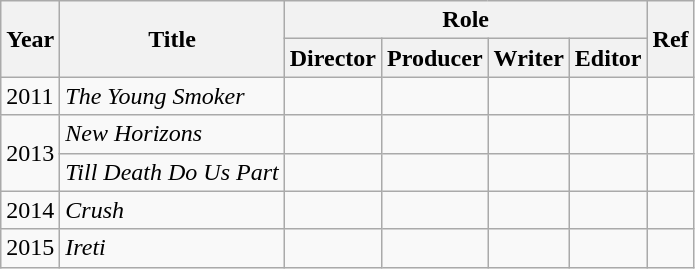<table class="wikitable">
<tr>
<th rowspan="2">Year</th>
<th rowspan="2">Title</th>
<th colspan="4">Role</th>
<th rowspan="2">Ref</th>
</tr>
<tr>
<th>Director</th>
<th>Producer</th>
<th>Writer</th>
<th>Editor</th>
</tr>
<tr>
<td>2011</td>
<td><em>The Young Smoker</em></td>
<td></td>
<td></td>
<td></td>
<td></td>
<td></td>
</tr>
<tr>
<td rowspan="2">2013</td>
<td><em>New Horizons</em></td>
<td></td>
<td></td>
<td></td>
<td></td>
<td></td>
</tr>
<tr>
<td><em>Till Death Do Us Part</em></td>
<td></td>
<td></td>
<td></td>
<td></td>
<td></td>
</tr>
<tr>
<td>2014</td>
<td><em>Crush</em></td>
<td></td>
<td></td>
<td></td>
<td></td>
<td></td>
</tr>
<tr>
<td>2015</td>
<td><em>Ireti</em></td>
<td></td>
<td></td>
<td></td>
<td></td>
<td></td>
</tr>
</table>
